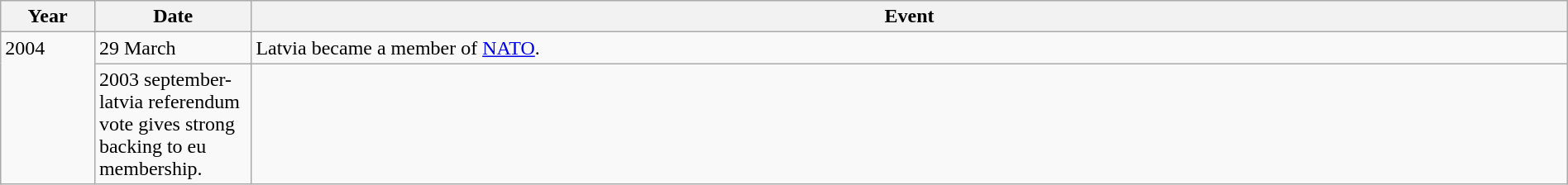<table class="wikitable" width="100%">
<tr>
<th style="width:6%">Year</th>
<th style="width:10%">Date</th>
<th>Event</th>
</tr>
<tr>
<td rowspan="2" valign="top">2004</td>
<td>29 March</td>
<td>Latvia became a member of <a href='#'>NATO</a>.</td>
</tr>
<tr>
<td>2003 september- latvia referendum vote gives strong backing to eu membership.</td>
</tr>
</table>
